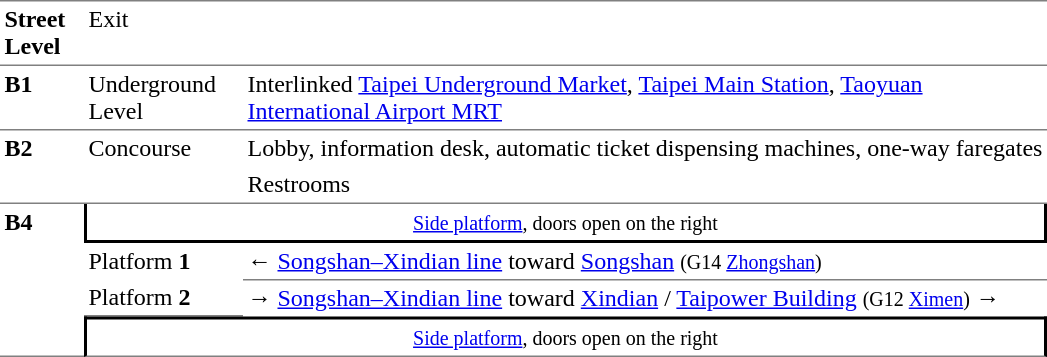<table border=0 cellspacing=0 cellpadding=3>
<tr>
<td style="border-bottom:solid 1px gray;border-top:solid 1px gray;" width=50 valign=top><strong>Street Level</strong></td>
<td style="border-top:solid 1px gray;border-bottom:solid 1px gray;" width=100 valign=top>Exit</td>
<td style="border-top:solid 1px gray;border-bottom:solid 1px gray;" width=530 valign=top></td>
</tr>
<tr>
<td style="border-bottom:solid 1px gray;" width=50 valign=top><strong>B1</strong></td>
<td style="border-bottom:solid 1px gray;" width=100 valign=top>Underground Level</td>
<td style="border-bottom:solid 1px gray;" width=530 valign=top>Interlinked <a href='#'>Taipei Underground Market</a>, <a href='#'>Taipei Main Station</a>, <a href='#'>Taoyuan International Airport MRT</a></td>
</tr>
<tr>
<td style="border-bottom:solid 1px gray;" rowspan=2 valign=top><strong>B2</strong></td>
<td style="border-bottom:solid 1px gray;" rowspan=2 valign=top>Concourse</td>
<td>Lobby, information desk, automatic ticket dispensing machines, one-way faregates</td>
</tr>
<tr>
<td style="border-bottom:solid 1px gray;">Restrooms</td>
</tr>
<tr>
<td style="border-bottom:solid 1px gray;" width=50 rowspan=5 valign=top><strong>B4</strong></td>
</tr>
<tr>
<td style="border-right:solid 2px black;border-left:solid 2px black;border-bottom:solid 2px black;text-align:center;" colspan=2><small><a href='#'>Side platform</a>, doors open on the right</small></td>
</tr>
<tr>
<td>Platform <span><strong>1</strong></span></td>
<td>←  <a href='#'>Songshan–Xindian line</a> toward <a href='#'>Songshan</a> <small>(G14 <a href='#'>Zhongshan</a>)</small></td>
</tr>
<tr>
<td style="border-bottom:solid 1px gray;">Platform <span><strong>2</strong></span></td>
<td style="border-top:solid 1px gray;"><span>→</span>  <a href='#'>Songshan–Xindian line</a> toward <a href='#'>Xindian</a> / <a href='#'>Taipower Building</a> <small>(G12 <a href='#'>Ximen</a>)</small> →</td>
</tr>
<tr>
<td style="border-top:solid 2px black;border-right:solid 2px black;border-left:solid 2px black;border-bottom:solid 1px gray;text-align:center;" colspan=2><small><a href='#'>Side platform</a>, doors open on the right</small></td>
</tr>
<tr>
</tr>
</table>
